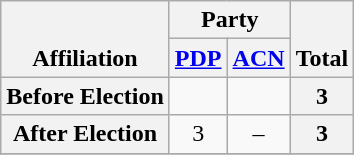<table class=wikitable style="text-align:center">
<tr style="vertical-align:bottom;">
<th rowspan=2>Affiliation</th>
<th colspan=2>Party</th>
<th rowspan=2>Total</th>
</tr>
<tr>
<th><a href='#'>PDP</a></th>
<th><a href='#'>ACN</a></th>
</tr>
<tr>
<th>Before Election</th>
<td></td>
<td></td>
<th>3</th>
</tr>
<tr>
<th>After Election</th>
<td>3</td>
<td>–</td>
<th>3</th>
</tr>
<tr>
</tr>
</table>
